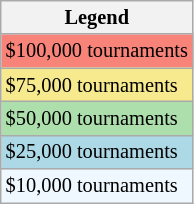<table class=wikitable style=font-size:85%>
<tr>
<th>Legend</th>
</tr>
<tr style="background:#f88379;">
<td>$100,000 tournaments</td>
</tr>
<tr style="background:#f7e98e;">
<td>$75,000 tournaments</td>
</tr>
<tr style="background:#addfad;">
<td>$50,000 tournaments</td>
</tr>
<tr style="background:lightblue;">
<td>$25,000 tournaments</td>
</tr>
<tr style="background:#f0f8ff;">
<td>$10,000 tournaments</td>
</tr>
</table>
